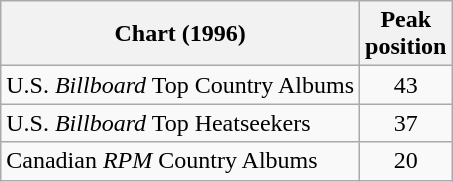<table class="wikitable">
<tr>
<th>Chart (1996)</th>
<th>Peak<br>position</th>
</tr>
<tr>
<td>U.S. <em>Billboard</em> Top Country Albums</td>
<td align="center">43</td>
</tr>
<tr>
<td>U.S. <em>Billboard</em> Top Heatseekers</td>
<td align="center">37</td>
</tr>
<tr>
<td>Canadian <em>RPM</em> Country Albums</td>
<td align="center">20</td>
</tr>
</table>
